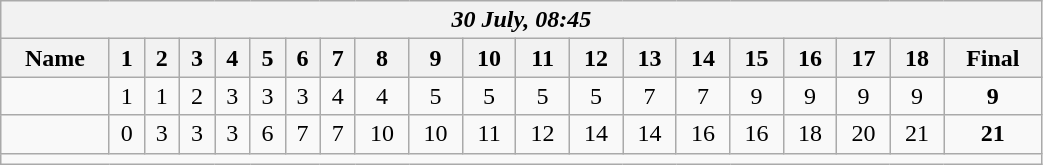<table class=wikitable style="text-align:center; width: 55%">
<tr>
<th colspan=20><em>30 July, 08:45</em></th>
</tr>
<tr>
<th>Name</th>
<th>1</th>
<th>2</th>
<th>3</th>
<th>4</th>
<th>5</th>
<th>6</th>
<th>7</th>
<th>8</th>
<th>9</th>
<th>10</th>
<th>11</th>
<th>12</th>
<th>13</th>
<th>14</th>
<th>15</th>
<th>16</th>
<th>17</th>
<th>18</th>
<th>Final</th>
</tr>
<tr>
<td align=left></td>
<td>1</td>
<td>1</td>
<td>2</td>
<td>3</td>
<td>3</td>
<td>3</td>
<td>4</td>
<td>4</td>
<td>5</td>
<td>5</td>
<td>5</td>
<td>5</td>
<td>7</td>
<td>7</td>
<td>9</td>
<td>9</td>
<td>9</td>
<td>9</td>
<td><strong>9</strong></td>
</tr>
<tr>
<td align=left><strong></strong></td>
<td>0</td>
<td>3</td>
<td>3</td>
<td>3</td>
<td>6</td>
<td>7</td>
<td>7</td>
<td>10</td>
<td>10</td>
<td>11</td>
<td>12</td>
<td>14</td>
<td>14</td>
<td>16</td>
<td>16</td>
<td>18</td>
<td>20</td>
<td>21</td>
<td><strong>21</strong></td>
</tr>
<tr>
<td colspan=20></td>
</tr>
</table>
